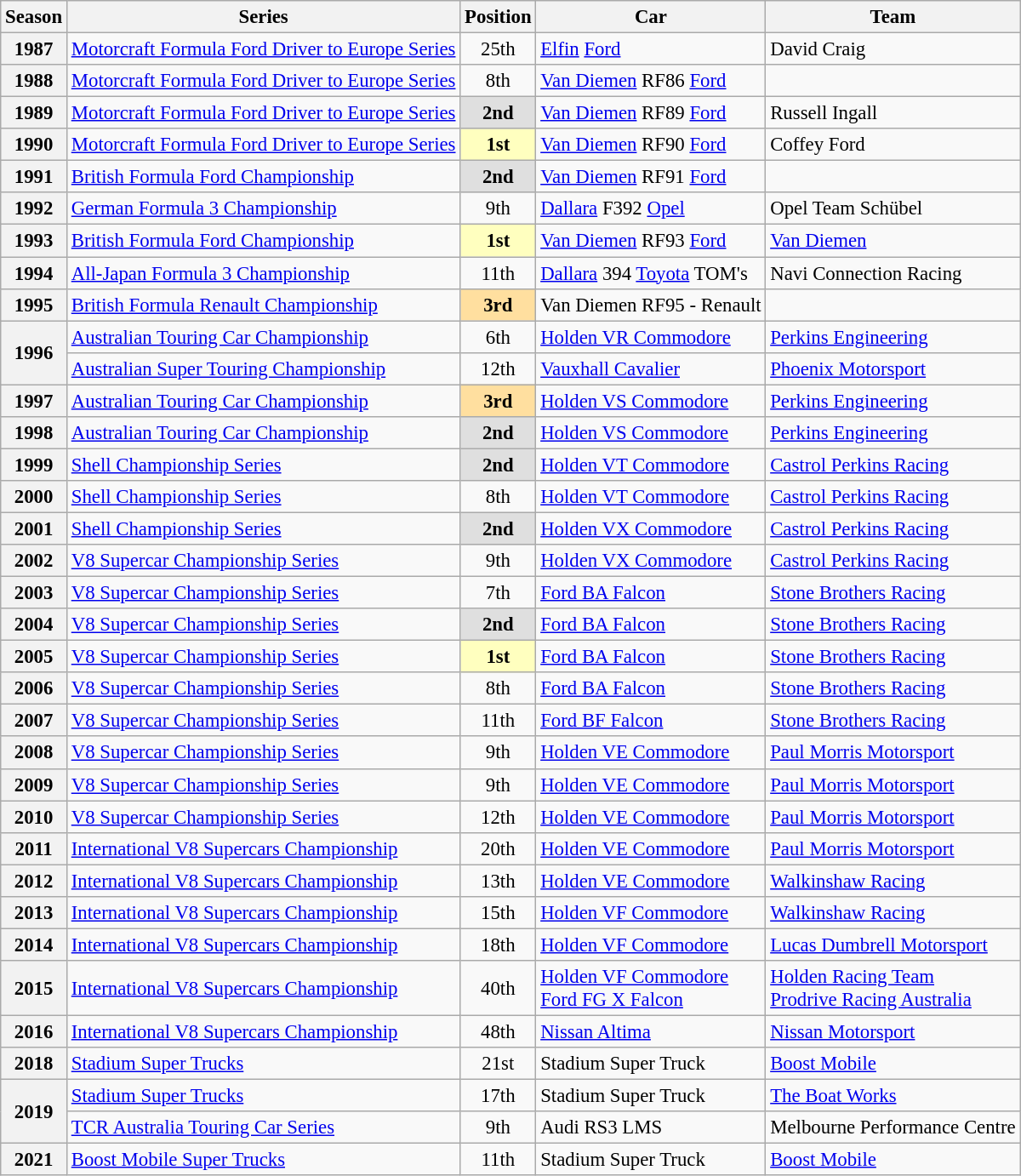<table class="wikitable" style="font-size: 95%;">
<tr>
<th>Season</th>
<th>Series</th>
<th>Position</th>
<th>Car</th>
<th>Team</th>
</tr>
<tr>
<th>1987</th>
<td><a href='#'>Motorcraft Formula Ford Driver to Europe Series</a></td>
<td align="center">25th</td>
<td><a href='#'>Elfin</a> <a href='#'>Ford</a></td>
<td>David Craig</td>
</tr>
<tr>
<th>1988</th>
<td><a href='#'>Motorcraft Formula Ford Driver to Europe Series</a></td>
<td align="center">8th</td>
<td><a href='#'>Van Diemen</a> RF86 <a href='#'>Ford</a></td>
<td></td>
</tr>
<tr>
<th>1989</th>
<td><a href='#'>Motorcraft Formula Ford Driver to Europe Series</a></td>
<td align="center" style="background:#dfdfdf;"><strong>2nd</strong></td>
<td><a href='#'>Van Diemen</a> RF89 <a href='#'>Ford</a></td>
<td>Russell Ingall</td>
</tr>
<tr>
<th>1990</th>
<td><a href='#'>Motorcraft Formula Ford Driver to Europe Series</a></td>
<td align="center" style="background:#ffffbf;"><strong>1st</strong></td>
<td><a href='#'>Van Diemen</a> RF90 <a href='#'>Ford</a></td>
<td>Coffey Ford</td>
</tr>
<tr>
<th>1991</th>
<td><a href='#'>British Formula Ford Championship</a></td>
<td align="center" style="background:#dfdfdf;"><strong>2nd</strong></td>
<td><a href='#'>Van Diemen</a> RF91 <a href='#'>Ford</a></td>
<td></td>
</tr>
<tr>
<th>1992</th>
<td><a href='#'>German Formula 3 Championship</a></td>
<td align="center">9th</td>
<td><a href='#'>Dallara</a> F392 <a href='#'>Opel</a></td>
<td>Opel Team Schübel</td>
</tr>
<tr>
<th>1993</th>
<td><a href='#'>British Formula Ford Championship</a></td>
<td align="center" style="background:#ffffbf;"><strong>1st</strong></td>
<td><a href='#'>Van Diemen</a> RF93 <a href='#'>Ford</a></td>
<td><a href='#'>Van Diemen</a></td>
</tr>
<tr>
<th>1994</th>
<td><a href='#'>All-Japan Formula 3 Championship</a></td>
<td align="center">11th</td>
<td><a href='#'>Dallara</a> 394 <a href='#'>Toyota</a> TOM's</td>
<td>Navi Connection Racing</td>
</tr>
<tr>
<th>1995</th>
<td><a href='#'>British Formula Renault Championship</a></td>
<td align="center" style="background:#ffdf9f;"><strong>3rd</strong></td>
<td>Van Diemen RF95 - Renault</td>
<td></td>
</tr>
<tr>
<th rowspan=2>1996</th>
<td><a href='#'>Australian Touring Car Championship</a></td>
<td align="center">6th</td>
<td><a href='#'>Holden VR Commodore</a></td>
<td><a href='#'>Perkins Engineering</a></td>
</tr>
<tr>
<td><a href='#'>Australian Super Touring Championship</a></td>
<td align="center">12th</td>
<td><a href='#'>Vauxhall Cavalier</a></td>
<td><a href='#'>Phoenix Motorsport</a></td>
</tr>
<tr>
<th>1997</th>
<td><a href='#'>Australian Touring Car Championship</a></td>
<td align="center" style="background:#ffdf9f;"><strong>3rd</strong></td>
<td><a href='#'>Holden VS Commodore</a></td>
<td><a href='#'>Perkins Engineering</a></td>
</tr>
<tr>
<th>1998</th>
<td><a href='#'>Australian Touring Car Championship</a></td>
<td align="center" style="background:#dfdfdf;"><strong>2nd</strong></td>
<td><a href='#'>Holden VS Commodore</a></td>
<td><a href='#'>Perkins Engineering</a></td>
</tr>
<tr>
<th>1999</th>
<td><a href='#'>Shell Championship Series</a></td>
<td align="center" style="background:#dfdfdf;"><strong>2nd</strong></td>
<td><a href='#'>Holden VT Commodore</a></td>
<td><a href='#'>Castrol Perkins Racing</a></td>
</tr>
<tr>
<th>2000</th>
<td><a href='#'>Shell Championship Series</a></td>
<td align="center">8th</td>
<td><a href='#'>Holden VT Commodore</a></td>
<td><a href='#'>Castrol Perkins Racing</a></td>
</tr>
<tr>
<th>2001</th>
<td><a href='#'>Shell Championship Series</a></td>
<td align="center" style="background:#dfdfdf;"><strong>2nd</strong></td>
<td><a href='#'>Holden VX Commodore</a></td>
<td><a href='#'>Castrol Perkins Racing</a></td>
</tr>
<tr>
<th>2002</th>
<td><a href='#'>V8 Supercar Championship Series</a></td>
<td align="center">9th</td>
<td><a href='#'>Holden VX Commodore</a></td>
<td><a href='#'>Castrol Perkins Racing</a></td>
</tr>
<tr>
<th>2003</th>
<td><a href='#'>V8 Supercar Championship Series</a></td>
<td align="center">7th</td>
<td><a href='#'>Ford BA Falcon</a></td>
<td><a href='#'>Stone Brothers Racing</a></td>
</tr>
<tr>
<th>2004</th>
<td><a href='#'>V8 Supercar Championship Series</a></td>
<td align="center" style="background:#dfdfdf;"><strong>2nd</strong></td>
<td><a href='#'>Ford BA Falcon</a></td>
<td><a href='#'>Stone Brothers Racing</a></td>
</tr>
<tr>
<th>2005</th>
<td><a href='#'>V8 Supercar Championship Series</a></td>
<td align="center" style="background:#ffffbf;"><strong>1st</strong></td>
<td><a href='#'>Ford BA Falcon</a></td>
<td><a href='#'>Stone Brothers Racing</a></td>
</tr>
<tr>
<th>2006</th>
<td><a href='#'>V8 Supercar Championship Series</a></td>
<td align="center">8th</td>
<td><a href='#'>Ford BA Falcon</a></td>
<td><a href='#'>Stone Brothers Racing</a></td>
</tr>
<tr>
<th>2007</th>
<td><a href='#'>V8 Supercar Championship Series</a></td>
<td align="center">11th</td>
<td><a href='#'>Ford BF Falcon</a></td>
<td><a href='#'>Stone Brothers Racing</a></td>
</tr>
<tr>
<th>2008</th>
<td><a href='#'>V8 Supercar Championship Series</a></td>
<td align="center">9th</td>
<td><a href='#'>Holden VE Commodore</a></td>
<td><a href='#'>Paul Morris Motorsport</a></td>
</tr>
<tr>
<th>2009</th>
<td><a href='#'>V8 Supercar Championship Series</a></td>
<td align="center">9th</td>
<td><a href='#'>Holden VE Commodore</a></td>
<td><a href='#'>Paul Morris Motorsport</a></td>
</tr>
<tr>
<th>2010</th>
<td><a href='#'>V8 Supercar Championship Series</a></td>
<td align="center">12th</td>
<td><a href='#'>Holden VE Commodore</a></td>
<td><a href='#'>Paul Morris Motorsport</a></td>
</tr>
<tr>
<th>2011</th>
<td><a href='#'>International V8 Supercars Championship</a></td>
<td align="center">20th</td>
<td><a href='#'>Holden VE Commodore</a></td>
<td><a href='#'>Paul Morris Motorsport</a></td>
</tr>
<tr>
<th>2012</th>
<td><a href='#'>International V8 Supercars Championship</a></td>
<td align="center">13th</td>
<td><a href='#'>Holden VE Commodore</a></td>
<td><a href='#'>Walkinshaw Racing</a></td>
</tr>
<tr>
<th>2013</th>
<td><a href='#'>International V8 Supercars Championship</a></td>
<td align="center">15th</td>
<td><a href='#'>Holden VF Commodore</a></td>
<td><a href='#'>Walkinshaw Racing</a></td>
</tr>
<tr>
<th>2014</th>
<td><a href='#'>International V8 Supercars Championship</a></td>
<td align="center">18th</td>
<td><a href='#'>Holden VF Commodore</a></td>
<td><a href='#'>Lucas Dumbrell Motorsport</a></td>
</tr>
<tr>
<th>2015</th>
<td><a href='#'>International V8 Supercars Championship</a></td>
<td align="center">40th</td>
<td><a href='#'>Holden VF Commodore</a><br><a href='#'>Ford FG X Falcon</a></td>
<td><a href='#'>Holden Racing Team</a><br><a href='#'>Prodrive Racing Australia</a></td>
</tr>
<tr>
<th>2016</th>
<td><a href='#'>International V8 Supercars Championship</a></td>
<td align="center">48th</td>
<td><a href='#'>Nissan Altima</a></td>
<td><a href='#'>Nissan Motorsport</a></td>
</tr>
<tr>
<th>2018</th>
<td><a href='#'>Stadium Super Trucks</a></td>
<td align="center">21st</td>
<td>Stadium Super Truck</td>
<td><a href='#'>Boost Mobile</a></td>
</tr>
<tr>
<th rowspan=2>2019</th>
<td><a href='#'>Stadium Super Trucks</a></td>
<td align="center">17th</td>
<td>Stadium Super Truck</td>
<td><a href='#'>The Boat Works</a></td>
</tr>
<tr>
<td><a href='#'>TCR Australia Touring Car Series</a></td>
<td align="center">9th</td>
<td>Audi RS3 LMS</td>
<td>Melbourne Performance Centre</td>
</tr>
<tr>
<th>2021</th>
<td><a href='#'>Boost Mobile Super Trucks</a></td>
<td align="center">11th</td>
<td>Stadium Super Truck</td>
<td><a href='#'>Boost Mobile</a></td>
</tr>
</table>
